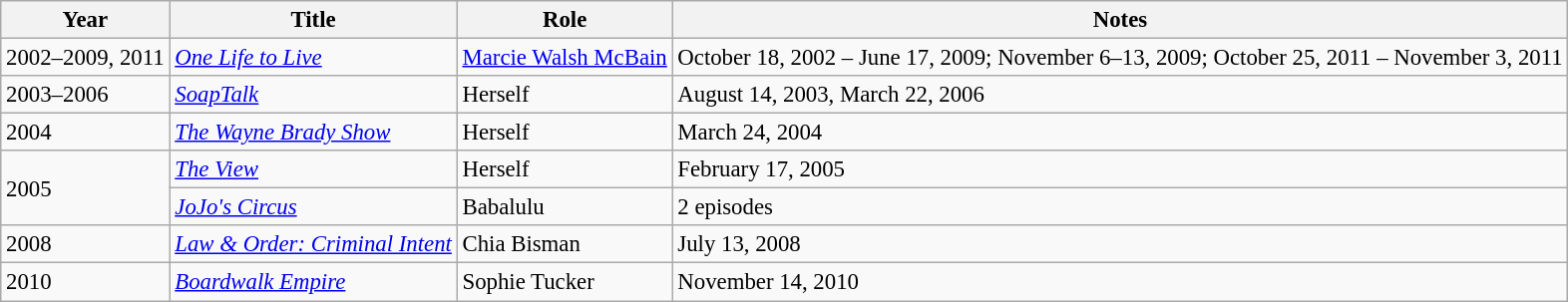<table class="wikitable" style="font-size: 95%;">
<tr>
<th>Year</th>
<th>Title</th>
<th>Role</th>
<th>Notes</th>
</tr>
<tr>
<td>2002–2009, 2011</td>
<td><em><a href='#'>One Life to Live</a></em></td>
<td><a href='#'>Marcie Walsh McBain</a></td>
<td>October 18, 2002 – June 17, 2009; November 6–13, 2009; October 25, 2011 – November 3, 2011</td>
</tr>
<tr>
<td>2003–2006</td>
<td><em><a href='#'>SoapTalk</a></em></td>
<td>Herself</td>
<td>August 14, 2003, March 22, 2006</td>
</tr>
<tr>
<td>2004</td>
<td><em><a href='#'>The Wayne Brady Show</a></em></td>
<td>Herself</td>
<td>March 24, 2004</td>
</tr>
<tr>
<td rowspan="2">2005</td>
<td><em><a href='#'>The View</a></em></td>
<td>Herself</td>
<td>February 17, 2005</td>
</tr>
<tr>
<td><em><a href='#'>JoJo's Circus</a></em></td>
<td>Babalulu</td>
<td>2 episodes</td>
</tr>
<tr>
<td>2008</td>
<td><em><a href='#'>Law & Order: Criminal Intent</a></em></td>
<td>Chia Bisman</td>
<td>July 13, 2008</td>
</tr>
<tr>
<td>2010</td>
<td><em><a href='#'>Boardwalk Empire</a></em></td>
<td>Sophie Tucker</td>
<td>November 14, 2010</td>
</tr>
</table>
